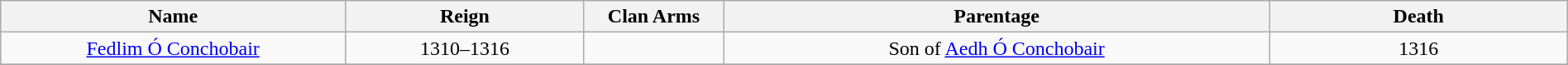<table style="text-align:center; width:100%" class="wikitable">
<tr>
<th style="width:22%">Name</th>
<th>Reign</th>
<th style="width:105px">Clan Arms</th>
<th>Parentage</th>
<th style="width:19%">Death</th>
</tr>
<tr>
<td><a href='#'>Fedlim Ó Conchobair</a></td>
<td>1310–1316</td>
<td></td>
<td>Son of <a href='#'>Aedh Ó Conchobair</a></td>
<td>1316</td>
</tr>
<tr>
</tr>
</table>
